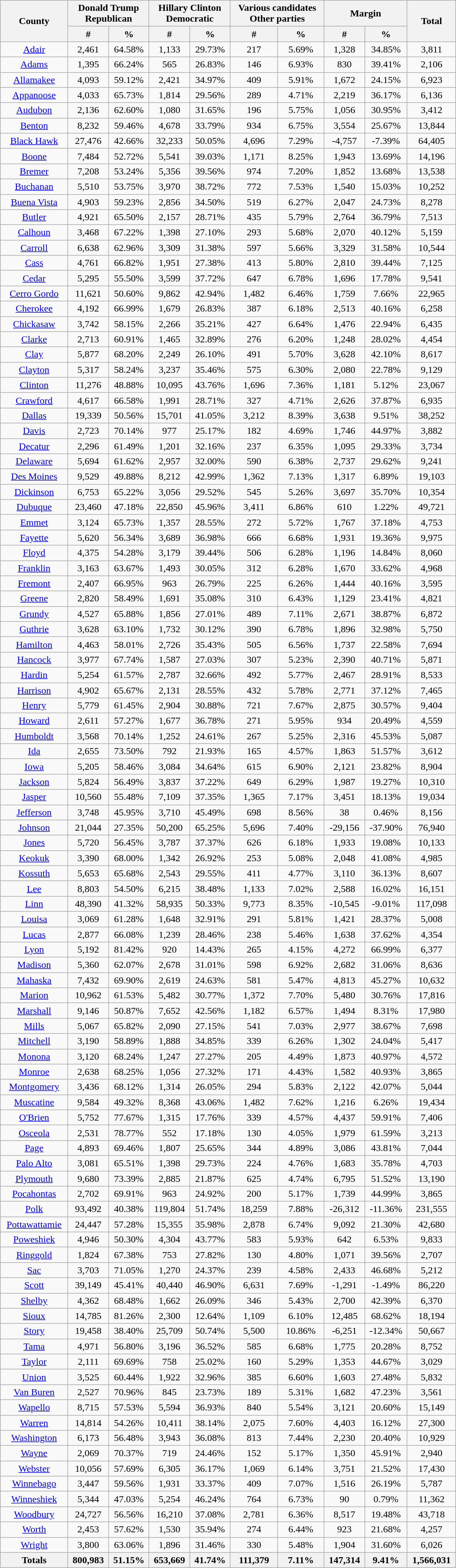<table width="60%" class="wikitable sortable">
<tr>
<th rowspan="2">County</th>
<th colspan="2">Donald Trump<br>Republican</th>
<th colspan="2">Hillary Clinton<br>Democratic</th>
<th colspan="2">Various candidates<br>Other parties</th>
<th colspan="2">Margin</th>
<th rowspan="2">Total</th>
</tr>
<tr>
<th style="text-align:center;" data-sort-type="number">#</th>
<th style="text-align:center;" data-sort-type="number">%</th>
<th style="text-align:center;" data-sort-type="number">#</th>
<th style="text-align:center;" data-sort-type="number">%</th>
<th style="text-align:center;" data-sort-type="number">#</th>
<th style="text-align:center;" data-sort-type="number">%</th>
<th style="text-align:center;" data-sort-type="number">#</th>
<th style="text-align:center;" data-sort-type="number">%</th>
</tr>
<tr style="text-align:center;">
<td><a href='#'>Adair</a></td>
<td>2,461</td>
<td>64.58%</td>
<td>1,133</td>
<td>29.73%</td>
<td>217</td>
<td>5.69%</td>
<td>1,328</td>
<td>34.85%</td>
<td>3,811</td>
</tr>
<tr style="text-align:center;">
<td><a href='#'>Adams</a></td>
<td>1,395</td>
<td>66.24%</td>
<td>565</td>
<td>26.83%</td>
<td>146</td>
<td>6.93%</td>
<td>830</td>
<td>39.41%</td>
<td>2,106</td>
</tr>
<tr style="text-align:center;">
<td><a href='#'>Allamakee</a></td>
<td>4,093</td>
<td>59.12%</td>
<td>2,421</td>
<td>34.97%</td>
<td>409</td>
<td>5.91%</td>
<td>1,672</td>
<td>24.15%</td>
<td>6,923</td>
</tr>
<tr style="text-align:center;">
<td><a href='#'>Appanoose</a></td>
<td>4,033</td>
<td>65.73%</td>
<td>1,814</td>
<td>29.56%</td>
<td>289</td>
<td>4.71%</td>
<td>2,219</td>
<td>36.17%</td>
<td>6,136</td>
</tr>
<tr style="text-align:center;">
<td><a href='#'>Audubon</a></td>
<td>2,136</td>
<td>62.60%</td>
<td>1,080</td>
<td>31.65%</td>
<td>196</td>
<td>5.75%</td>
<td>1,056</td>
<td>30.95%</td>
<td>3,412</td>
</tr>
<tr style="text-align:center;">
<td><a href='#'>Benton</a></td>
<td>8,232</td>
<td>59.46%</td>
<td>4,678</td>
<td>33.79%</td>
<td>934</td>
<td>6.75%</td>
<td>3,554</td>
<td>25.67%</td>
<td>13,844</td>
</tr>
<tr style="text-align:center;">
<td><a href='#'>Black Hawk</a></td>
<td>27,476</td>
<td>42.66%</td>
<td>32,233</td>
<td>50.05%</td>
<td>4,696</td>
<td>7.29%</td>
<td>-4,757</td>
<td>-7.39%</td>
<td>64,405</td>
</tr>
<tr style="text-align:center;">
<td><a href='#'>Boone</a></td>
<td>7,484</td>
<td>52.72%</td>
<td>5,541</td>
<td>39.03%</td>
<td>1,171</td>
<td>8.25%</td>
<td>1,943</td>
<td>13.69%</td>
<td>14,196</td>
</tr>
<tr style="text-align:center;">
<td><a href='#'>Bremer</a></td>
<td>7,208</td>
<td>53.24%</td>
<td>5,356</td>
<td>39.56%</td>
<td>974</td>
<td>7.20%</td>
<td>1,852</td>
<td>13.68%</td>
<td>13,538</td>
</tr>
<tr style="text-align:center;">
<td><a href='#'>Buchanan</a></td>
<td>5,510</td>
<td>53.75%</td>
<td>3,970</td>
<td>38.72%</td>
<td>772</td>
<td>7.53%</td>
<td>1,540</td>
<td>15.03%</td>
<td>10,252</td>
</tr>
<tr style="text-align:center;">
<td><a href='#'>Buena Vista</a></td>
<td>4,903</td>
<td>59.23%</td>
<td>2,856</td>
<td>34.50%</td>
<td>519</td>
<td>6.27%</td>
<td>2,047</td>
<td>24.73%</td>
<td>8,278</td>
</tr>
<tr style="text-align:center;">
<td><a href='#'>Butler</a></td>
<td>4,921</td>
<td>65.50%</td>
<td>2,157</td>
<td>28.71%</td>
<td>435</td>
<td>5.79%</td>
<td>2,764</td>
<td>36.79%</td>
<td>7,513</td>
</tr>
<tr style="text-align:center;">
<td><a href='#'>Calhoun</a></td>
<td>3,468</td>
<td>67.22%</td>
<td>1,398</td>
<td>27.10%</td>
<td>293</td>
<td>5.68%</td>
<td>2,070</td>
<td>40.12%</td>
<td>5,159</td>
</tr>
<tr style="text-align:center;">
<td><a href='#'>Carroll</a></td>
<td>6,638</td>
<td>62.96%</td>
<td>3,309</td>
<td>31.38%</td>
<td>597</td>
<td>5.66%</td>
<td>3,329</td>
<td>31.58%</td>
<td>10,544</td>
</tr>
<tr style="text-align:center;">
<td><a href='#'>Cass</a></td>
<td>4,761</td>
<td>66.82%</td>
<td>1,951</td>
<td>27.38%</td>
<td>413</td>
<td>5.80%</td>
<td>2,810</td>
<td>39.44%</td>
<td>7,125</td>
</tr>
<tr style="text-align:center;">
<td><a href='#'>Cedar</a></td>
<td>5,295</td>
<td>55.50%</td>
<td>3,599</td>
<td>37.72%</td>
<td>647</td>
<td>6.78%</td>
<td>1,696</td>
<td>17.78%</td>
<td>9,541</td>
</tr>
<tr style="text-align:center;">
<td><a href='#'>Cerro Gordo</a></td>
<td>11,621</td>
<td>50.60%</td>
<td>9,862</td>
<td>42.94%</td>
<td>1,482</td>
<td>6.46%</td>
<td>1,759</td>
<td>7.66%</td>
<td>22,965</td>
</tr>
<tr style="text-align:center;">
<td><a href='#'>Cherokee</a></td>
<td>4,192</td>
<td>66.99%</td>
<td>1,679</td>
<td>26.83%</td>
<td>387</td>
<td>6.18%</td>
<td>2,513</td>
<td>40.16%</td>
<td>6,258</td>
</tr>
<tr style="text-align:center;">
<td><a href='#'>Chickasaw</a></td>
<td>3,742</td>
<td>58.15%</td>
<td>2,266</td>
<td>35.21%</td>
<td>427</td>
<td>6.64%</td>
<td>1,476</td>
<td>22.94%</td>
<td>6,435</td>
</tr>
<tr style="text-align:center;">
<td><a href='#'>Clarke</a></td>
<td>2,713</td>
<td>60.91%</td>
<td>1,465</td>
<td>32.89%</td>
<td>276</td>
<td>6.20%</td>
<td>1,248</td>
<td>28.02%</td>
<td>4,454</td>
</tr>
<tr style="text-align:center;">
<td><a href='#'>Clay</a></td>
<td>5,877</td>
<td>68.20%</td>
<td>2,249</td>
<td>26.10%</td>
<td>491</td>
<td>5.70%</td>
<td>3,628</td>
<td>42.10%</td>
<td>8,617</td>
</tr>
<tr style="text-align:center;">
<td><a href='#'>Clayton</a></td>
<td>5,317</td>
<td>58.24%</td>
<td>3,237</td>
<td>35.46%</td>
<td>575</td>
<td>6.30%</td>
<td>2,080</td>
<td>22.78%</td>
<td>9,129</td>
</tr>
<tr style="text-align:center;">
<td><a href='#'>Clinton</a></td>
<td>11,276</td>
<td>48.88%</td>
<td>10,095</td>
<td>43.76%</td>
<td>1,696</td>
<td>7.36%</td>
<td>1,181</td>
<td>5.12%</td>
<td>23,067</td>
</tr>
<tr style="text-align:center;">
<td><a href='#'>Crawford</a></td>
<td>4,617</td>
<td>66.58%</td>
<td>1,991</td>
<td>28.71%</td>
<td>327</td>
<td>4.71%</td>
<td>2,626</td>
<td>37.87%</td>
<td>6,935</td>
</tr>
<tr style="text-align:center;">
<td><a href='#'>Dallas</a></td>
<td>19,339</td>
<td>50.56%</td>
<td>15,701</td>
<td>41.05%</td>
<td>3,212</td>
<td>8.39%</td>
<td>3,638</td>
<td>9.51%</td>
<td>38,252</td>
</tr>
<tr style="text-align:center;">
<td><a href='#'>Davis</a></td>
<td>2,723</td>
<td>70.14%</td>
<td>977</td>
<td>25.17%</td>
<td>182</td>
<td>4.69%</td>
<td>1,746</td>
<td>44.97%</td>
<td>3,882</td>
</tr>
<tr style="text-align:center;">
<td><a href='#'>Decatur</a></td>
<td>2,296</td>
<td>61.49%</td>
<td>1,201</td>
<td>32.16%</td>
<td>237</td>
<td>6.35%</td>
<td>1,095</td>
<td>29.33%</td>
<td>3,734</td>
</tr>
<tr style="text-align:center;">
<td><a href='#'>Delaware</a></td>
<td>5,694</td>
<td>61.62%</td>
<td>2,957</td>
<td>32.00%</td>
<td>590</td>
<td>6.38%</td>
<td>2,737</td>
<td>29.62%</td>
<td>9,241</td>
</tr>
<tr style="text-align:center;">
<td><a href='#'>Des Moines</a></td>
<td>9,529</td>
<td>49.88%</td>
<td>8,212</td>
<td>42.99%</td>
<td>1,362</td>
<td>7.13%</td>
<td>1,317</td>
<td>6.89%</td>
<td>19,103</td>
</tr>
<tr style="text-align:center;">
<td><a href='#'>Dickinson</a></td>
<td>6,753</td>
<td>65.22%</td>
<td>3,056</td>
<td>29.52%</td>
<td>545</td>
<td>5.26%</td>
<td>3,697</td>
<td>35.70%</td>
<td>10,354</td>
</tr>
<tr style="text-align:center;">
<td><a href='#'>Dubuque</a></td>
<td>23,460</td>
<td>47.18%</td>
<td>22,850</td>
<td>45.96%</td>
<td>3,411</td>
<td>6.86%</td>
<td>610</td>
<td>1.22%</td>
<td>49,721</td>
</tr>
<tr style="text-align:center;">
<td><a href='#'>Emmet</a></td>
<td>3,124</td>
<td>65.73%</td>
<td>1,357</td>
<td>28.55%</td>
<td>272</td>
<td>5.72%</td>
<td>1,767</td>
<td>37.18%</td>
<td>4,753</td>
</tr>
<tr style="text-align:center;">
<td><a href='#'>Fayette</a></td>
<td>5,620</td>
<td>56.34%</td>
<td>3,689</td>
<td>36.98%</td>
<td>666</td>
<td>6.68%</td>
<td>1,931</td>
<td>19.36%</td>
<td>9,975</td>
</tr>
<tr style="text-align:center;">
<td><a href='#'>Floyd</a></td>
<td>4,375</td>
<td>54.28%</td>
<td>3,179</td>
<td>39.44%</td>
<td>506</td>
<td>6.28%</td>
<td>1,196</td>
<td>14.84%</td>
<td>8,060</td>
</tr>
<tr style="text-align:center;">
<td><a href='#'>Franklin</a></td>
<td>3,163</td>
<td>63.67%</td>
<td>1,493</td>
<td>30.05%</td>
<td>312</td>
<td>6.28%</td>
<td>1,670</td>
<td>33.62%</td>
<td>4,968</td>
</tr>
<tr style="text-align:center;">
<td><a href='#'>Fremont</a></td>
<td>2,407</td>
<td>66.95%</td>
<td>963</td>
<td>26.79%</td>
<td>225</td>
<td>6.26%</td>
<td>1,444</td>
<td>40.16%</td>
<td>3,595</td>
</tr>
<tr style="text-align:center;">
<td><a href='#'>Greene</a></td>
<td>2,820</td>
<td>58.49%</td>
<td>1,691</td>
<td>35.08%</td>
<td>310</td>
<td>6.43%</td>
<td>1,129</td>
<td>23.41%</td>
<td>4,821</td>
</tr>
<tr style="text-align:center;">
<td><a href='#'>Grundy</a></td>
<td>4,527</td>
<td>65.88%</td>
<td>1,856</td>
<td>27.01%</td>
<td>489</td>
<td>7.11%</td>
<td>2,671</td>
<td>38.87%</td>
<td>6,872</td>
</tr>
<tr style="text-align:center;">
<td><a href='#'>Guthrie</a></td>
<td>3,628</td>
<td>63.10%</td>
<td>1,732</td>
<td>30.12%</td>
<td>390</td>
<td>6.78%</td>
<td>1,896</td>
<td>32.98%</td>
<td>5,750</td>
</tr>
<tr style="text-align:center;">
<td><a href='#'>Hamilton</a></td>
<td>4,463</td>
<td>58.01%</td>
<td>2,726</td>
<td>35.43%</td>
<td>505</td>
<td>6.56%</td>
<td>1,737</td>
<td>22.58%</td>
<td>7,694</td>
</tr>
<tr style="text-align:center;">
<td><a href='#'>Hancock</a></td>
<td>3,977</td>
<td>67.74%</td>
<td>1,587</td>
<td>27.03%</td>
<td>307</td>
<td>5.23%</td>
<td>2,390</td>
<td>40.71%</td>
<td>5,871</td>
</tr>
<tr style="text-align:center;">
<td><a href='#'>Hardin</a></td>
<td>5,254</td>
<td>61.57%</td>
<td>2,787</td>
<td>32.66%</td>
<td>492</td>
<td>5.77%</td>
<td>2,467</td>
<td>28.91%</td>
<td>8,533</td>
</tr>
<tr style="text-align:center;">
<td><a href='#'>Harrison</a></td>
<td>4,902</td>
<td>65.67%</td>
<td>2,131</td>
<td>28.55%</td>
<td>432</td>
<td>5.78%</td>
<td>2,771</td>
<td>37.12%</td>
<td>7,465</td>
</tr>
<tr style="text-align:center;">
<td><a href='#'>Henry</a></td>
<td>5,779</td>
<td>61.45%</td>
<td>2,904</td>
<td>30.88%</td>
<td>721</td>
<td>7.67%</td>
<td>2,875</td>
<td>30.57%</td>
<td>9,404</td>
</tr>
<tr style="text-align:center;">
<td><a href='#'>Howard</a></td>
<td>2,611</td>
<td>57.27%</td>
<td>1,677</td>
<td>36.78%</td>
<td>271</td>
<td>5.95%</td>
<td>934</td>
<td>20.49%</td>
<td>4,559</td>
</tr>
<tr style="text-align:center;">
<td><a href='#'>Humboldt</a></td>
<td>3,568</td>
<td>70.14%</td>
<td>1,252</td>
<td>24.61%</td>
<td>267</td>
<td>5.25%</td>
<td>2,316</td>
<td>45.53%</td>
<td>5,087</td>
</tr>
<tr style="text-align:center;">
<td><a href='#'>Ida</a></td>
<td>2,655</td>
<td>73.50%</td>
<td>792</td>
<td>21.93%</td>
<td>165</td>
<td>4.57%</td>
<td>1,863</td>
<td>51.57%</td>
<td>3,612</td>
</tr>
<tr style="text-align:center;">
<td><a href='#'>Iowa</a></td>
<td>5,205</td>
<td>58.46%</td>
<td>3,084</td>
<td>34.64%</td>
<td>615</td>
<td>6.90%</td>
<td>2,121</td>
<td>23.82%</td>
<td>8,904</td>
</tr>
<tr style="text-align:center;">
<td><a href='#'>Jackson</a></td>
<td>5,824</td>
<td>56.49%</td>
<td>3,837</td>
<td>37.22%</td>
<td>649</td>
<td>6.29%</td>
<td>1,987</td>
<td>19.27%</td>
<td>10,310</td>
</tr>
<tr style="text-align:center;">
<td><a href='#'>Jasper</a></td>
<td>10,560</td>
<td>55.48%</td>
<td>7,109</td>
<td>37.35%</td>
<td>1,365</td>
<td>7.17%</td>
<td>3,451</td>
<td>18.13%</td>
<td>19,034</td>
</tr>
<tr style="text-align:center;">
<td><a href='#'>Jefferson</a></td>
<td>3,748</td>
<td>45.95%</td>
<td>3,710</td>
<td>45.49%</td>
<td>698</td>
<td>8.56%</td>
<td>38</td>
<td>0.46%</td>
<td>8,156</td>
</tr>
<tr style="text-align:center;">
<td><a href='#'>Johnson</a></td>
<td>21,044</td>
<td>27.35%</td>
<td>50,200</td>
<td>65.25%</td>
<td>5,696</td>
<td>7.40%</td>
<td>-29,156</td>
<td>-37.90%</td>
<td>76,940</td>
</tr>
<tr style="text-align:center;">
<td><a href='#'>Jones</a></td>
<td>5,720</td>
<td>56.45%</td>
<td>3,787</td>
<td>37.37%</td>
<td>626</td>
<td>6.18%</td>
<td>1,933</td>
<td>19.08%</td>
<td>10,133</td>
</tr>
<tr style="text-align:center;">
<td><a href='#'>Keokuk</a></td>
<td>3,390</td>
<td>68.00%</td>
<td>1,342</td>
<td>26.92%</td>
<td>253</td>
<td>5.08%</td>
<td>2,048</td>
<td>41.08%</td>
<td>4,985</td>
</tr>
<tr style="text-align:center;">
<td><a href='#'>Kossuth</a></td>
<td>5,653</td>
<td>65.68%</td>
<td>2,543</td>
<td>29.55%</td>
<td>411</td>
<td>4.77%</td>
<td>3,110</td>
<td>36.13%</td>
<td>8,607</td>
</tr>
<tr style="text-align:center;">
<td><a href='#'>Lee</a></td>
<td>8,803</td>
<td>54.50%</td>
<td>6,215</td>
<td>38.48%</td>
<td>1,133</td>
<td>7.02%</td>
<td>2,588</td>
<td>16.02%</td>
<td>16,151</td>
</tr>
<tr style="text-align:center;">
<td><a href='#'>Linn</a></td>
<td>48,390</td>
<td>41.32%</td>
<td>58,935</td>
<td>50.33%</td>
<td>9,773</td>
<td>8.35%</td>
<td>-10,545</td>
<td>-9.01%</td>
<td>117,098</td>
</tr>
<tr style="text-align:center;">
<td><a href='#'>Louisa</a></td>
<td>3,069</td>
<td>61.28%</td>
<td>1,648</td>
<td>32.91%</td>
<td>291</td>
<td>5.81%</td>
<td>1,421</td>
<td>28.37%</td>
<td>5,008</td>
</tr>
<tr style="text-align:center;">
<td><a href='#'>Lucas</a></td>
<td>2,877</td>
<td>66.08%</td>
<td>1,239</td>
<td>28.46%</td>
<td>238</td>
<td>5.46%</td>
<td>1,638</td>
<td>37.62%</td>
<td>4,354</td>
</tr>
<tr style="text-align:center;">
<td><a href='#'>Lyon</a></td>
<td>5,192</td>
<td>81.42%</td>
<td>920</td>
<td>14.43%</td>
<td>265</td>
<td>4.15%</td>
<td>4,272</td>
<td>66.99%</td>
<td>6,377</td>
</tr>
<tr style="text-align:center;">
<td><a href='#'>Madison</a></td>
<td>5,360</td>
<td>62.07%</td>
<td>2,678</td>
<td>31.01%</td>
<td>598</td>
<td>6.92%</td>
<td>2,682</td>
<td>31.06%</td>
<td>8,636</td>
</tr>
<tr style="text-align:center;">
<td><a href='#'>Mahaska</a></td>
<td>7,432</td>
<td>69.90%</td>
<td>2,619</td>
<td>24.63%</td>
<td>581</td>
<td>5.47%</td>
<td>4,813</td>
<td>45.27%</td>
<td>10,632</td>
</tr>
<tr style="text-align:center;">
<td><a href='#'>Marion</a></td>
<td>10,962</td>
<td>61.53%</td>
<td>5,482</td>
<td>30.77%</td>
<td>1,372</td>
<td>7.70%</td>
<td>5,480</td>
<td>30.76%</td>
<td>17,816</td>
</tr>
<tr style="text-align:center;">
<td><a href='#'>Marshall</a></td>
<td>9,146</td>
<td>50.87%</td>
<td>7,652</td>
<td>42.56%</td>
<td>1,182</td>
<td>6.57%</td>
<td>1,494</td>
<td>8.31%</td>
<td>17,980</td>
</tr>
<tr style="text-align:center;">
<td><a href='#'>Mills</a></td>
<td>5,067</td>
<td>65.82%</td>
<td>2,090</td>
<td>27.15%</td>
<td>541</td>
<td>7.03%</td>
<td>2,977</td>
<td>38.67%</td>
<td>7,698</td>
</tr>
<tr style="text-align:center;">
<td><a href='#'>Mitchell</a></td>
<td>3,190</td>
<td>58.89%</td>
<td>1,888</td>
<td>34.85%</td>
<td>339</td>
<td>6.26%</td>
<td>1,302</td>
<td>24.04%</td>
<td>5,417</td>
</tr>
<tr style="text-align:center;">
<td><a href='#'>Monona</a></td>
<td>3,120</td>
<td>68.24%</td>
<td>1,247</td>
<td>27.27%</td>
<td>205</td>
<td>4.49%</td>
<td>1,873</td>
<td>40.97%</td>
<td>4,572</td>
</tr>
<tr style="text-align:center;">
<td><a href='#'>Monroe</a></td>
<td>2,638</td>
<td>68.25%</td>
<td>1,056</td>
<td>27.32%</td>
<td>171</td>
<td>4.43%</td>
<td>1,582</td>
<td>40.93%</td>
<td>3,865</td>
</tr>
<tr style="text-align:center;">
<td><a href='#'>Montgomery</a></td>
<td>3,436</td>
<td>68.12%</td>
<td>1,314</td>
<td>26.05%</td>
<td>294</td>
<td>5.83%</td>
<td>2,122</td>
<td>42.07%</td>
<td>5,044</td>
</tr>
<tr style="text-align:center;">
<td><a href='#'>Muscatine</a></td>
<td>9,584</td>
<td>49.32%</td>
<td>8,368</td>
<td>43.06%</td>
<td>1,482</td>
<td>7.62%</td>
<td>1,216</td>
<td>6.26%</td>
<td>19,434</td>
</tr>
<tr style="text-align:center;">
<td><a href='#'>O'Brien</a></td>
<td>5,752</td>
<td>77.67%</td>
<td>1,315</td>
<td>17.76%</td>
<td>339</td>
<td>4.57%</td>
<td>4,437</td>
<td>59.91%</td>
<td>7,406</td>
</tr>
<tr style="text-align:center;">
<td><a href='#'>Osceola</a></td>
<td>2,531</td>
<td>78.77%</td>
<td>552</td>
<td>17.18%</td>
<td>130</td>
<td>4.05%</td>
<td>1,979</td>
<td>61.59%</td>
<td>3,213</td>
</tr>
<tr style="text-align:center;">
<td><a href='#'>Page</a></td>
<td>4,893</td>
<td>69.46%</td>
<td>1,807</td>
<td>25.65%</td>
<td>344</td>
<td>4.89%</td>
<td>3,086</td>
<td>43.81%</td>
<td>7,044</td>
</tr>
<tr style="text-align:center;">
<td><a href='#'>Palo Alto</a></td>
<td>3,081</td>
<td>65.51%</td>
<td>1,398</td>
<td>29.73%</td>
<td>224</td>
<td>4.76%</td>
<td>1,683</td>
<td>35.78%</td>
<td>4,703</td>
</tr>
<tr style="text-align:center;">
<td><a href='#'>Plymouth</a></td>
<td>9,680</td>
<td>73.39%</td>
<td>2,885</td>
<td>21.87%</td>
<td>625</td>
<td>4.74%</td>
<td>6,795</td>
<td>51.52%</td>
<td>13,190</td>
</tr>
<tr style="text-align:center;">
<td><a href='#'>Pocahontas</a></td>
<td>2,702</td>
<td>69.91%</td>
<td>963</td>
<td>24.92%</td>
<td>200</td>
<td>5.17%</td>
<td>1,739</td>
<td>44.99%</td>
<td>3,865</td>
</tr>
<tr style="text-align:center;">
<td><a href='#'>Polk</a></td>
<td>93,492</td>
<td>40.38%</td>
<td>119,804</td>
<td>51.74%</td>
<td>18,259</td>
<td>7.88%</td>
<td>-26,312</td>
<td>-11.36%</td>
<td>231,555</td>
</tr>
<tr style="text-align:center;">
<td><a href='#'>Pottawattamie</a></td>
<td>24,447</td>
<td>57.28%</td>
<td>15,355</td>
<td>35.98%</td>
<td>2,878</td>
<td>6.74%</td>
<td>9,092</td>
<td>21.30%</td>
<td>42,680</td>
</tr>
<tr style="text-align:center;">
<td><a href='#'>Poweshiek</a></td>
<td>4,946</td>
<td>50.30%</td>
<td>4,304</td>
<td>43.77%</td>
<td>583</td>
<td>5.93%</td>
<td>642</td>
<td>6.53%</td>
<td>9,833</td>
</tr>
<tr style="text-align:center;">
<td><a href='#'>Ringgold</a></td>
<td>1,824</td>
<td>67.38%</td>
<td>753</td>
<td>27.82%</td>
<td>130</td>
<td>4.80%</td>
<td>1,071</td>
<td>39.56%</td>
<td>2,707</td>
</tr>
<tr style="text-align:center;">
<td><a href='#'>Sac</a></td>
<td>3,703</td>
<td>71.05%</td>
<td>1,270</td>
<td>24.37%</td>
<td>239</td>
<td>4.58%</td>
<td>2,433</td>
<td>46.68%</td>
<td>5,212</td>
</tr>
<tr style="text-align:center;">
<td><a href='#'>Scott</a></td>
<td>39,149</td>
<td>45.41%</td>
<td>40,440</td>
<td>46.90%</td>
<td>6,631</td>
<td>7.69%</td>
<td>-1,291</td>
<td>-1.49%</td>
<td>86,220</td>
</tr>
<tr style="text-align:center;">
<td><a href='#'>Shelby</a></td>
<td>4,362</td>
<td>68.48%</td>
<td>1,662</td>
<td>26.09%</td>
<td>346</td>
<td>5.43%</td>
<td>2,700</td>
<td>42.39%</td>
<td>6,370</td>
</tr>
<tr style="text-align:center;">
<td><a href='#'>Sioux</a></td>
<td>14,785</td>
<td>81.26%</td>
<td>2,300</td>
<td>12.64%</td>
<td>1,109</td>
<td>6.10%</td>
<td>12,485</td>
<td>68.62%</td>
<td>18,194</td>
</tr>
<tr style="text-align:center;">
<td><a href='#'>Story</a></td>
<td>19,458</td>
<td>38.40%</td>
<td>25,709</td>
<td>50.74%</td>
<td>5,500</td>
<td>10.86%</td>
<td>-6,251</td>
<td>-12.34%</td>
<td>50,667</td>
</tr>
<tr style="text-align:center;">
<td><a href='#'>Tama</a></td>
<td>4,971</td>
<td>56.80%</td>
<td>3,196</td>
<td>36.52%</td>
<td>585</td>
<td>6.68%</td>
<td>1,775</td>
<td>20.28%</td>
<td>8,752</td>
</tr>
<tr style="text-align:center;">
<td><a href='#'>Taylor</a></td>
<td>2,111</td>
<td>69.69%</td>
<td>758</td>
<td>25.02%</td>
<td>160</td>
<td>5.29%</td>
<td>1,353</td>
<td>44.67%</td>
<td>3,029</td>
</tr>
<tr style="text-align:center;">
<td><a href='#'>Union</a></td>
<td>3,525</td>
<td>60.44%</td>
<td>1,922</td>
<td>32.96%</td>
<td>385</td>
<td>6.60%</td>
<td>1,603</td>
<td>27.48%</td>
<td>5,832</td>
</tr>
<tr style="text-align:center;">
<td><a href='#'>Van Buren</a></td>
<td>2,527</td>
<td>70.96%</td>
<td>845</td>
<td>23.73%</td>
<td>189</td>
<td>5.31%</td>
<td>1,682</td>
<td>47.23%</td>
<td>3,561</td>
</tr>
<tr style="text-align:center;">
<td><a href='#'>Wapello</a></td>
<td>8,715</td>
<td>57.53%</td>
<td>5,594</td>
<td>36.93%</td>
<td>840</td>
<td>5.54%</td>
<td>3,121</td>
<td>20.60%</td>
<td>15,149</td>
</tr>
<tr style="text-align:center;">
<td><a href='#'>Warren</a></td>
<td>14,814</td>
<td>54.26%</td>
<td>10,411</td>
<td>38.14%</td>
<td>2,075</td>
<td>7.60%</td>
<td>4,403</td>
<td>16.12%</td>
<td>27,300</td>
</tr>
<tr style="text-align:center;">
<td><a href='#'>Washington</a></td>
<td>6,173</td>
<td>56.48%</td>
<td>3,943</td>
<td>36.08%</td>
<td>813</td>
<td>7.44%</td>
<td>2,230</td>
<td>20.40%</td>
<td>10,929</td>
</tr>
<tr style="text-align:center;">
<td><a href='#'>Wayne</a></td>
<td>2,069</td>
<td>70.37%</td>
<td>719</td>
<td>24.46%</td>
<td>152</td>
<td>5.17%</td>
<td>1,350</td>
<td>45.91%</td>
<td>2,940</td>
</tr>
<tr style="text-align:center;">
<td><a href='#'>Webster</a></td>
<td>10,056</td>
<td>57.69%</td>
<td>6,305</td>
<td>36.17%</td>
<td>1,069</td>
<td>6.14%</td>
<td>3,751</td>
<td>21.52%</td>
<td>17,430</td>
</tr>
<tr style="text-align:center;">
<td><a href='#'>Winnebago</a></td>
<td>3,447</td>
<td>59.56%</td>
<td>1,931</td>
<td>33.37%</td>
<td>409</td>
<td>7.07%</td>
<td>1,516</td>
<td>26.19%</td>
<td>5,787</td>
</tr>
<tr style="text-align:center;">
<td><a href='#'>Winneshiek</a></td>
<td>5,344</td>
<td>47.03%</td>
<td>5,254</td>
<td>46.24%</td>
<td>764</td>
<td>6.73%</td>
<td>90</td>
<td>0.79%</td>
<td>11,362</td>
</tr>
<tr style="text-align:center;">
<td><a href='#'>Woodbury</a></td>
<td>24,727</td>
<td>56.56%</td>
<td>16,210</td>
<td>37.08%</td>
<td>2,781</td>
<td>6.36%</td>
<td>8,517</td>
<td>19.48%</td>
<td>43,718</td>
</tr>
<tr style="text-align:center;">
<td><a href='#'>Worth</a></td>
<td>2,453</td>
<td>57.62%</td>
<td>1,530</td>
<td>35.94%</td>
<td>274</td>
<td>6.44%</td>
<td>923</td>
<td>21.68%</td>
<td>4,257</td>
</tr>
<tr style="text-align:center;">
<td><a href='#'>Wright</a></td>
<td>3,800</td>
<td>63.06%</td>
<td>1,896</td>
<td>31.46%</td>
<td>330</td>
<td>5.48%</td>
<td>1,904</td>
<td>31.60%</td>
<td>6,026</td>
</tr>
<tr>
<th>Totals</th>
<th>800,983</th>
<th>51.15%</th>
<th>653,669</th>
<th>41.74%</th>
<th>111,379</th>
<th>7.11%</th>
<th>147,314</th>
<th>9.41%</th>
<th>1,566,031</th>
</tr>
</table>
